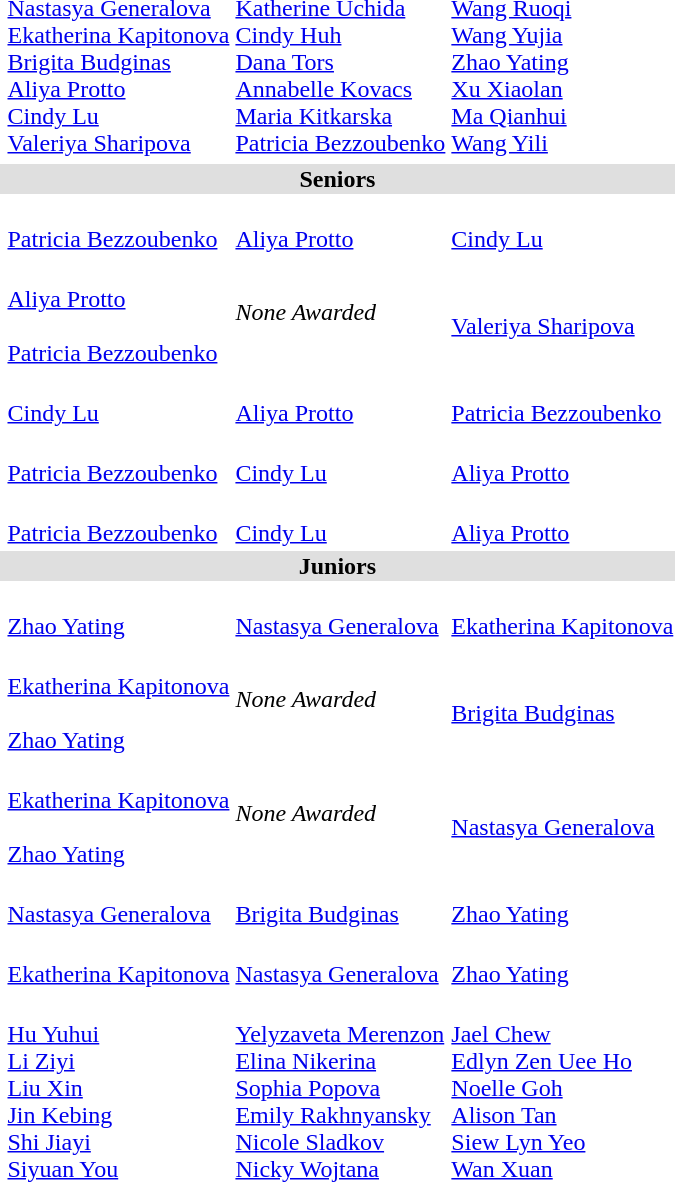<table>
<tr bgcolor="DFDFDF">
</tr>
<tr>
<th scope=row style="text-align:left"><br></th>
<td><br><a href='#'>Nastasya Generalova</a><br><a href='#'>Ekatherina Kapitonova</a><br><a href='#'>Brigita Budginas</a><br><a href='#'>Aliya Protto</a><br><a href='#'>Cindy Lu</a><br><a href='#'>Valeriya Sharipova</a></td>
<td><br><a href='#'>Katherine Uchida</a><br><a href='#'>Cindy Huh</a><br><a href='#'>Dana Tors</a><br><a href='#'>Annabelle Kovacs</a><br><a href='#'>Maria Kitkarska</a><br><a href='#'>Patricia Bezzoubenko</a></td>
<td><br><a href='#'>Wang Ruoqi</a><br><a href='#'>Wang Yujia</a><br><a href='#'>Zhao Yating</a><br><a href='#'>Xu Xiaolan</a><br><a href='#'>Ma Qianhui</a><br><a href='#'>Wang Yili</a></td>
</tr>
<tr>
</tr>
<tr bgcolor="DFDFDF">
<td colspan="5" align="center"><strong>Seniors</strong></td>
</tr>
<tr>
<th scope=row style="text-align:left"><br></th>
<td><br><a href='#'>Patricia Bezzoubenko</a></td>
<td><br><a href='#'>Aliya Protto</a></td>
<td><br><a href='#'>Cindy Lu</a></td>
</tr>
<tr>
<th scope=row style="text-align:left"><br></th>
<td><br><a href='#'>Aliya Protto</a><br><br><a href='#'>Patricia Bezzoubenko</a></td>
<td><em>None Awarded</em></td>
<td><br><a href='#'>Valeriya Sharipova</a></td>
</tr>
<tr>
<th scope=row style="text-align:left"><br></th>
<td><br><a href='#'>Cindy Lu</a></td>
<td><br><a href='#'>Aliya Protto</a></td>
<td><br><a href='#'>Patricia Bezzoubenko</a></td>
</tr>
<tr>
<th scope=row style="text-align:left"><br></th>
<td><br><a href='#'>Patricia Bezzoubenko</a></td>
<td><br><a href='#'>Cindy Lu</a></td>
<td><br><a href='#'>Aliya Protto</a></td>
</tr>
<tr>
<th scope=row style="text-align:left"><br></th>
<td><br><a href='#'>Patricia Bezzoubenko</a></td>
<td><br><a href='#'>Cindy Lu</a></td>
<td><br><a href='#'>Aliya Protto</a></td>
</tr>
<tr bgcolor="DFDFDF">
<td colspan="5" align="center"><strong>Juniors</strong></td>
</tr>
<tr>
<th scope=row style="text-align:left"><br></th>
<td><br><a href='#'>Zhao Yating</a></td>
<td><br><a href='#'>Nastasya Generalova</a></td>
<td><br><a href='#'>Ekatherina Kapitonova</a></td>
</tr>
<tr>
<th scope=row style="text-align:left"><br></th>
<td><br><a href='#'>Ekatherina Kapitonova</a><br><br><a href='#'>Zhao Yating</a></td>
<td><em>None Awarded</em></td>
<td><br><a href='#'>Brigita Budginas</a></td>
</tr>
<tr>
<th scope=row style="text-align:left"><br></th>
<td><br><a href='#'>Ekatherina Kapitonova</a><br><br><a href='#'>Zhao Yating</a></td>
<td><em>None Awarded</em></td>
<td><br><a href='#'>Nastasya Generalova</a></td>
</tr>
<tr>
<th scope=row style="text-align:left"><br></th>
<td><br><a href='#'>Nastasya Generalova</a></td>
<td><br><a href='#'>Brigita Budginas</a></td>
<td><br><a href='#'>Zhao Yating</a></td>
</tr>
<tr>
<th scope=row style="text-align:left"><br></th>
<td><br><a href='#'>Ekatherina Kapitonova</a></td>
<td><br><a href='#'>Nastasya Generalova</a></td>
<td><br><a href='#'>Zhao Yating</a></td>
</tr>
<tr>
<th scope=row style="text-align:left"><br></th>
<td><br><a href='#'>Hu Yuhui</a><br><a href='#'>Li Ziyi</a><br><a href='#'>Liu Xin</a><br><a href='#'>Jin Kebing</a><br><a href='#'>Shi Jiayi</a><br><a href='#'>Siyuan You</a></td>
<td><br><a href='#'>Yelyzaveta Merenzon</a><br><a href='#'>Elina Nikerina</a><br><a href='#'>Sophia Popova</a><br><a href='#'>Emily Rakhnyansky</a><br><a href='#'>Nicole Sladkov</a><br><a href='#'>Nicky Wojtana</a></td>
<td><br><a href='#'>Jael Chew</a><br><a href='#'>Edlyn Zen Uee Ho</a><br><a href='#'>Noelle Goh</a><br><a href='#'>Alison Tan</a><br><a href='#'>Siew Lyn Yeo</a><br><a href='#'>Wan Xuan</a></td>
</tr>
</table>
